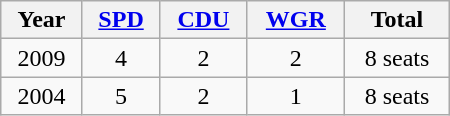<table class="wikitable" width="300">
<tr>
<th>Year</th>
<th><a href='#'>SPD</a></th>
<th><a href='#'>CDU</a></th>
<th><a href='#'>WGR</a></th>
<th>Total</th>
</tr>
<tr align="center">
<td>2009</td>
<td>4</td>
<td>2</td>
<td>2</td>
<td>8 seats</td>
</tr>
<tr align="center">
<td>2004</td>
<td>5</td>
<td>2</td>
<td>1</td>
<td>8 seats</td>
</tr>
</table>
